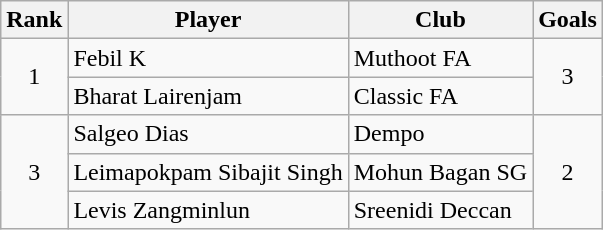<table class="wikitable" style="text-align:center">
<tr>
<th>Rank</th>
<th>Player</th>
<th>Club</th>
<th>Goals</th>
</tr>
<tr>
<td rowspan="2">1</td>
<td align="left">Febil K</td>
<td align="left">Muthoot FA</td>
<td rowspan="2">3</td>
</tr>
<tr>
<td align="left">Bharat Lairenjam</td>
<td align="left">Classic FA</td>
</tr>
<tr>
<td rowspan="3">3</td>
<td align="left">Salgeo Dias</td>
<td align="left">Dempo</td>
<td rowspan="3">2</td>
</tr>
<tr>
<td align="left">Leimapokpam Sibajit Singh</td>
<td align="left">Mohun Bagan SG</td>
</tr>
<tr>
<td align="left">Levis Zangminlun</td>
<td align="left">Sreenidi Deccan</td>
</tr>
</table>
